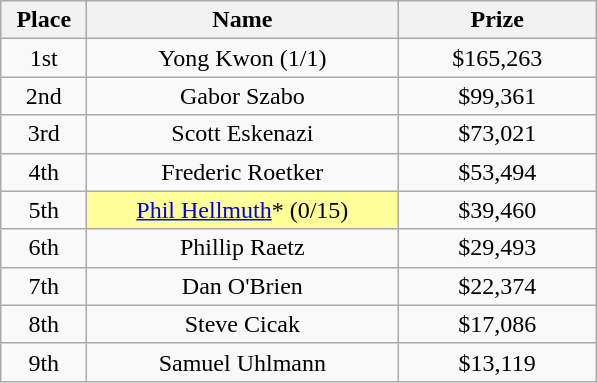<table class="wikitable">
<tr>
<th width="50">Place</th>
<th width="200">Name</th>
<th width="125">Prize</th>
</tr>
<tr>
<td align = "center">1st</td>
<td align = "center">Yong Kwon (1/1)</td>
<td align = "center">$165,263</td>
</tr>
<tr>
<td align = "center">2nd</td>
<td align = "center">Gabor Szabo</td>
<td align = "center">$99,361</td>
</tr>
<tr>
<td align = "center">3rd</td>
<td align = "center">Scott Eskenazi</td>
<td align = "center">$73,021</td>
</tr>
<tr>
<td align = "center">4th</td>
<td align = "center">Frederic Roetker</td>
<td align = "center">$53,494</td>
</tr>
<tr>
<td align = "center">5th</td>
<td align = "center" "center" bgcolor="#FFFF99"><a href='#'>Phil Hellmuth</a>* (0/15)</td>
<td align = "center">$39,460</td>
</tr>
<tr>
<td align = "center">6th</td>
<td align = "center">Phillip Raetz</td>
<td align = "center">$29,493</td>
</tr>
<tr>
<td align = "center">7th</td>
<td align = "center">Dan O'Brien</td>
<td align = "center">$22,374</td>
</tr>
<tr>
<td align = "center">8th</td>
<td align = "center">Steve Cicak</td>
<td align = "center">$17,086</td>
</tr>
<tr>
<td align = "center">9th</td>
<td align = "center">Samuel Uhlmann</td>
<td align = "center">$13,119</td>
</tr>
</table>
